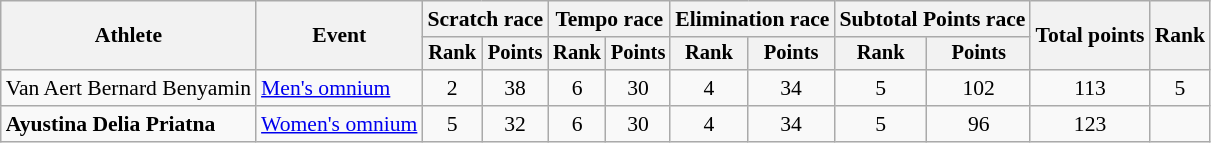<table class=wikitable style=font-size:90%;text-align:center>
<tr>
<th rowspan="2">Athlete</th>
<th rowspan="2">Event</th>
<th colspan=2>Scratch race</th>
<th colspan=2>Tempo race</th>
<th colspan=2>Elimination race</th>
<th colspan=2>Subtotal Points race</th>
<th rowspan=2>Total points</th>
<th rowspan=2>Rank</th>
</tr>
<tr style="font-size:95%">
<th>Rank</th>
<th>Points</th>
<th>Rank</th>
<th>Points</th>
<th>Rank</th>
<th>Points</th>
<th>Rank</th>
<th>Points</th>
</tr>
<tr>
<td align=left>Van Aert Bernard Benyamin</td>
<td align=left><a href='#'>Men's omnium</a></td>
<td>2</td>
<td>38</td>
<td>6</td>
<td>30</td>
<td>4</td>
<td>34</td>
<td>5</td>
<td>102</td>
<td>113</td>
<td>5</td>
</tr>
<tr>
<td align=left><strong>Ayustina Delia Priatna</strong></td>
<td align=left><a href='#'>Women's omnium</a></td>
<td>5</td>
<td>32</td>
<td>6</td>
<td>30</td>
<td>4</td>
<td>34</td>
<td>5</td>
<td>96</td>
<td>123</td>
<td></td>
</tr>
</table>
